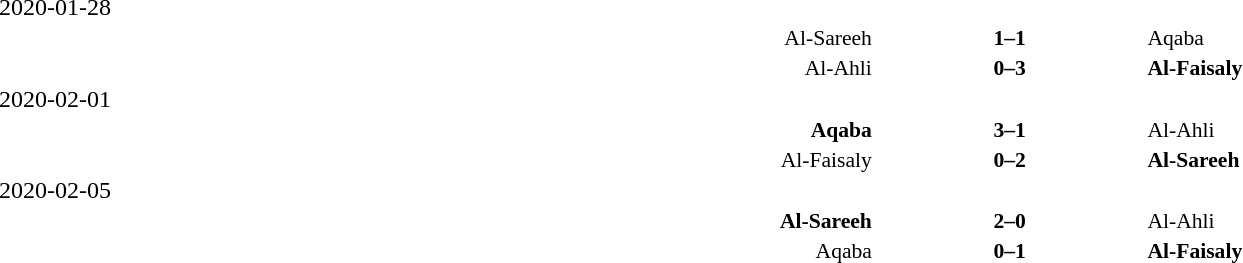<table width="100%" cellspacing="1">
<tr>
<td>2020-01-28</td>
</tr>
<tr style="font-size:90%">
<td align="right">Al-Sareeh</td>
<td align="center"><strong>1–1</strong></td>
<td>Aqaba</td>
</tr>
<tr style="font-size:90%">
<td align="right">Al-Ahli</td>
<td align="center"><strong>0–3</strong></td>
<td><strong>Al-Faisaly</strong></td>
</tr>
<tr>
<td>2020-02-01</td>
</tr>
<tr style="font-size:90%">
<td align="right"><strong>Aqaba</strong></td>
<td align="center"><strong>3–1</strong></td>
<td>Al-Ahli</td>
</tr>
<tr style="font-size:90%">
<td align="right">Al-Faisaly</td>
<td align="center"><strong>0–2</strong></td>
<td><strong>Al-Sareeh</strong></td>
</tr>
<tr>
<td>2020-02-05</td>
</tr>
<tr style="font-size:90%">
<td align="right"><strong>Al-Sareeh</strong></td>
<td align="center"><strong>2–0</strong></td>
<td>Al-Ahli</td>
</tr>
<tr style="font-size:90%">
<td align="right">Aqaba</td>
<td align="center"><strong>0–1</strong></td>
<td><strong>Al-Faisaly</strong></td>
</tr>
</table>
